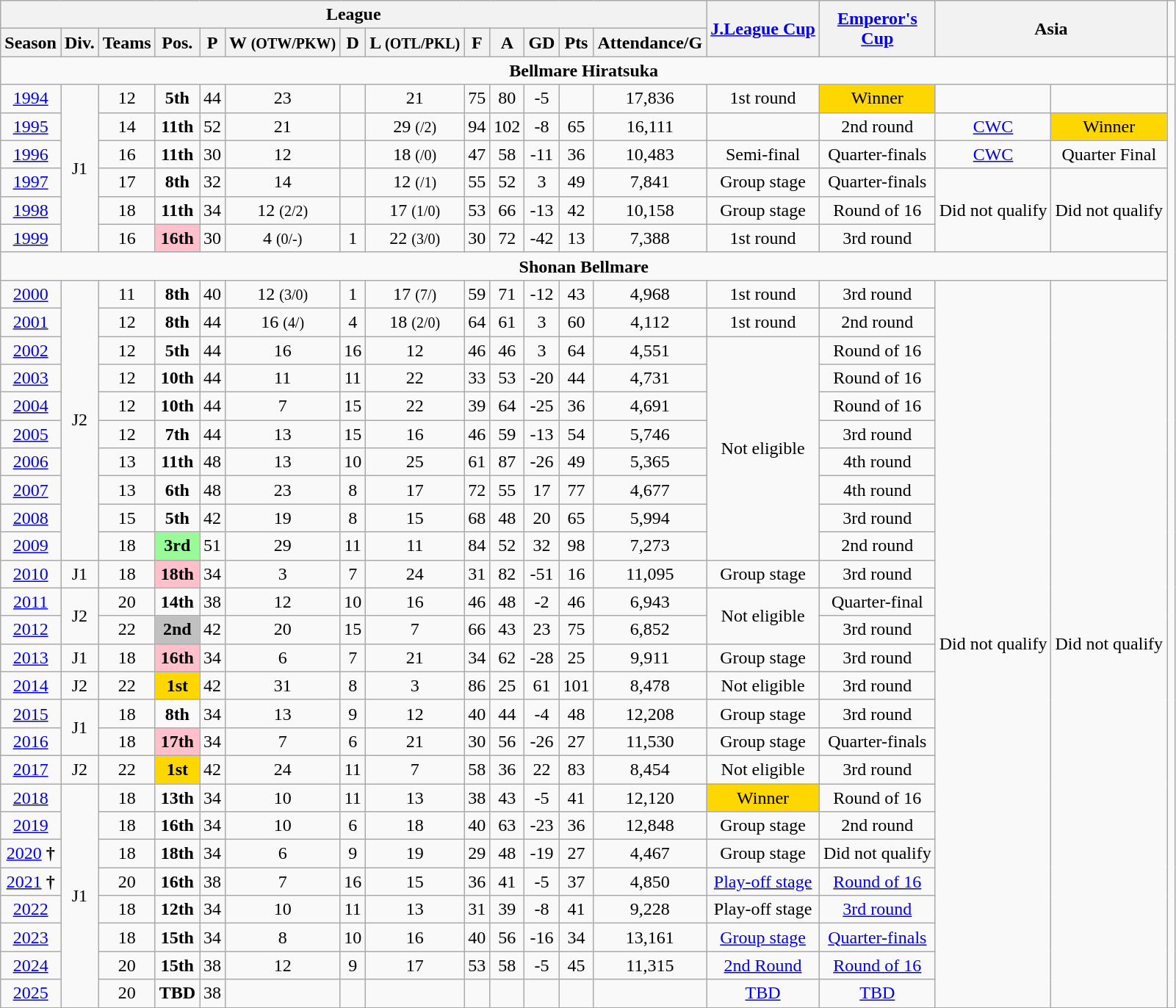<table class="wikitable" style="text-align:center">
<tr>
<th colspan="13">League</th>
<th rowspan="2"><a href='#'>J.League Cup</a></th>
<th rowspan="2"><a href='#'>Emperor's<br>Cup</a></th>
<th colspan="2" rowspan="2">Asia</th>
</tr>
<tr>
<th>Season</th>
<th>Div.</th>
<th>Teams</th>
<th>Pos.</th>
<th>P</th>
<th>W <small>(OTW/PKW)</small></th>
<th>D</th>
<th>L <small>(OTL/PKL)</small></th>
<th>F</th>
<th>A</th>
<th>GD</th>
<th>Pts</th>
<th>Attendance/G</th>
</tr>
<tr>
<td colspan="17"><strong>Bellmare Hiratsuka</strong></td>
<td></td>
</tr>
<tr>
<td><a href='#'>1994</a></td>
<td rowspan="6">J1</td>
<td>12</td>
<td><strong>5th</strong></td>
<td>44</td>
<td>23</td>
<td></td>
<td>21</td>
<td>75</td>
<td>80</td>
<td>-5</td>
<td></td>
<td>17,836</td>
<td>1st round</td>
<td bgcolor=gold>Winner</td>
<td></td>
<td></td>
</tr>
<tr>
<td><a href='#'>1995</a></td>
<td>14</td>
<td><strong>11th</strong></td>
<td>52</td>
<td>21</td>
<td></td>
<td>29 <small>(/2)</small></td>
<td>94</td>
<td>102</td>
<td>-8</td>
<td>65</td>
<td>16,111</td>
<td></td>
<td>2nd round</td>
<td><a href='#'>CWC</a></td>
<td bgcolor=gold>Winner</td>
</tr>
<tr>
<td><a href='#'>1996</a></td>
<td>16</td>
<td><strong>11th</strong></td>
<td>30</td>
<td>12</td>
<td></td>
<td>18 <small>(/0)</small></td>
<td>47</td>
<td>58</td>
<td>-11</td>
<td>36</td>
<td>10,483</td>
<td>Semi-final</td>
<td>Quarter-finals</td>
<td><a href='#'>CWC</a></td>
<td>Quarter Final</td>
</tr>
<tr>
<td><a href='#'>1997</a></td>
<td>17</td>
<td><strong>8th</strong></td>
<td>32</td>
<td>14</td>
<td></td>
<td>12 <small>(/1)</small></td>
<td>55</td>
<td>52</td>
<td>3</td>
<td>49</td>
<td>7,841</td>
<td>Group stage</td>
<td>Quarter-finals</td>
<td rowspan="3">Did not qualify</td>
<td rowspan="3">Did not qualify</td>
</tr>
<tr>
<td><a href='#'>1998</a></td>
<td>18</td>
<td><strong>11th</strong></td>
<td>34</td>
<td>12 <small>(2/2)</small></td>
<td></td>
<td>17 <small>(1/0)</small></td>
<td>53</td>
<td>66</td>
<td>-13</td>
<td>42</td>
<td>10,158</td>
<td>Group stage</td>
<td>Round of 16</td>
</tr>
<tr>
<td><a href='#'>1999</a></td>
<td>16</td>
<td bgcolor=pink><strong>16th</strong></td>
<td>30</td>
<td>4 <small>(0/-)</small></td>
<td>1</td>
<td>22 <small>(3/0)</small></td>
<td>30</td>
<td>72</td>
<td>-42</td>
<td>13</td>
<td>7,388</td>
<td>1st round</td>
<td>3rd round</td>
</tr>
<tr>
<td colspan="17"><strong>Shonan Bellmare</strong></td>
</tr>
<tr>
<td><a href='#'>2000</a></td>
<td rowspan="10">J2</td>
<td>11</td>
<td><strong>8th</strong></td>
<td>40</td>
<td>12 <small>(3/0)</small></td>
<td>1</td>
<td>17 <small>(7/)</small></td>
<td>59</td>
<td>71</td>
<td>-12</td>
<td>43</td>
<td>4,968</td>
<td>1st round</td>
<td>3rd round</td>
<td rowspan="26">Did not qualify</td>
<td rowspan="26">Did not qualify</td>
</tr>
<tr>
<td><a href='#'>2001</a></td>
<td>12</td>
<td><strong>8th</strong></td>
<td>44</td>
<td>16 <small>(4/)</small></td>
<td>4</td>
<td>18 <small>(2/0)</small></td>
<td>64</td>
<td>61</td>
<td>3</td>
<td>60</td>
<td>4,112</td>
<td>1st round</td>
<td>2nd round</td>
</tr>
<tr>
<td><a href='#'>2002</a></td>
<td>12</td>
<td><strong>5th</strong></td>
<td>44</td>
<td>16</td>
<td>16</td>
<td>12</td>
<td>46</td>
<td>46</td>
<td>3</td>
<td>64</td>
<td>4,551</td>
<td rowspan="8">Not eligible</td>
<td>Round of 16</td>
</tr>
<tr>
<td><a href='#'>2003</a></td>
<td>12</td>
<td><strong>10th</strong></td>
<td>44</td>
<td>11</td>
<td>11</td>
<td>22</td>
<td>33</td>
<td>53</td>
<td>-20</td>
<td>44</td>
<td>4,731</td>
<td>Round of 16</td>
</tr>
<tr>
<td><a href='#'>2004</a></td>
<td>12</td>
<td><strong>10th</strong></td>
<td>44</td>
<td>7</td>
<td>15</td>
<td>22</td>
<td>39</td>
<td>64</td>
<td>-25</td>
<td>36</td>
<td>4,691</td>
<td>Round of 16</td>
</tr>
<tr>
<td><a href='#'>2005</a></td>
<td>12</td>
<td><strong>7th</strong></td>
<td>44</td>
<td>13</td>
<td>15</td>
<td>16</td>
<td>46</td>
<td>59</td>
<td>-13</td>
<td>54</td>
<td>5,746</td>
<td>3rd round</td>
</tr>
<tr>
<td><a href='#'>2006</a></td>
<td>13</td>
<td><strong>11th</strong></td>
<td>48</td>
<td>13</td>
<td>10</td>
<td>25</td>
<td>61</td>
<td>87</td>
<td>-26</td>
<td>49</td>
<td>5,365</td>
<td>4th round</td>
</tr>
<tr>
<td><a href='#'>2007</a></td>
<td>13</td>
<td><strong>6th</strong></td>
<td>48</td>
<td>23</td>
<td>8</td>
<td>17</td>
<td>72</td>
<td>55</td>
<td>17</td>
<td>77</td>
<td>4,677</td>
<td>4th round</td>
</tr>
<tr>
<td><a href='#'>2008</a></td>
<td>15</td>
<td><strong>5th</strong></td>
<td>42</td>
<td>19</td>
<td>8</td>
<td>15</td>
<td>68</td>
<td>48</td>
<td>20</td>
<td>65</td>
<td>5,994</td>
<td>3rd round</td>
</tr>
<tr>
<td><a href='#'>2009</a></td>
<td>18</td>
<td bgcolor=palegreen><strong>3rd</strong></td>
<td>51</td>
<td>29</td>
<td>11</td>
<td>11</td>
<td>84</td>
<td>52</td>
<td>32</td>
<td>98</td>
<td>7,273</td>
<td>2nd round</td>
</tr>
<tr>
<td><a href='#'>2010</a></td>
<td>J1</td>
<td>18</td>
<td bgcolor=pink><strong>18th</strong></td>
<td>34</td>
<td>3</td>
<td>7</td>
<td>24</td>
<td>31</td>
<td>82</td>
<td>-51</td>
<td>16</td>
<td>11,095</td>
<td>Group stage</td>
<td>3rd round</td>
</tr>
<tr>
<td><a href='#'>2011</a></td>
<td rowspan="2">J2</td>
<td>20</td>
<td><strong>14th</strong></td>
<td>38</td>
<td>12</td>
<td>10</td>
<td>16</td>
<td>46</td>
<td>48</td>
<td>-2</td>
<td>46</td>
<td>6,943</td>
<td rowspan="2">Not eligible</td>
<td>Quarter-final</td>
</tr>
<tr>
<td><a href='#'>2012</a></td>
<td>22</td>
<td bgcolor=silver><strong>2nd</strong></td>
<td>42</td>
<td>20</td>
<td>15</td>
<td>7</td>
<td>66</td>
<td>43</td>
<td>23</td>
<td>75</td>
<td>6,852</td>
<td>3rd round</td>
</tr>
<tr>
<td><a href='#'>2013</a></td>
<td>J1</td>
<td>18</td>
<td bgcolor=pink><strong>16th</strong></td>
<td>34</td>
<td>6</td>
<td>7</td>
<td>21</td>
<td>34</td>
<td>62</td>
<td>-28</td>
<td>25</td>
<td>9,911</td>
<td>Group stage</td>
<td>3rd round</td>
</tr>
<tr>
<td><a href='#'>2014</a></td>
<td>J2</td>
<td>22</td>
<td bgcolor=gold><strong>1st</strong></td>
<td>42</td>
<td>31</td>
<td>8</td>
<td>3</td>
<td>86</td>
<td>25</td>
<td>61</td>
<td>101</td>
<td>8,478</td>
<td>Not eligible</td>
<td>3rd round</td>
</tr>
<tr>
<td><a href='#'>2015</a></td>
<td rowspan="2">J1</td>
<td>18</td>
<td><strong>8th</strong></td>
<td>34</td>
<td>13</td>
<td>9</td>
<td>12</td>
<td>40</td>
<td>44</td>
<td>-4</td>
<td>48</td>
<td>12,208</td>
<td>Group stage</td>
<td>3rd round</td>
</tr>
<tr>
<td><a href='#'>2016</a></td>
<td>18</td>
<td bgcolor=pink><strong>17th</strong></td>
<td>34</td>
<td>7</td>
<td>6</td>
<td>21</td>
<td>30</td>
<td>56</td>
<td>-26</td>
<td>27</td>
<td>11,530</td>
<td>Group stage</td>
<td>Quarter-finals</td>
</tr>
<tr>
<td><a href='#'>2017</a></td>
<td>J2</td>
<td>22</td>
<td bgcolor=gold><strong>1st</strong></td>
<td>42</td>
<td>24</td>
<td>11</td>
<td>7</td>
<td>58</td>
<td>36</td>
<td>22</td>
<td>83</td>
<td>8,454</td>
<td>Not eligible</td>
<td>3rd round</td>
</tr>
<tr>
<td><a href='#'>2018</a></td>
<td rowspan=8">J1</td>
<td>18</td>
<td><strong>13th</strong></td>
<td>34</td>
<td>10</td>
<td>11</td>
<td>13</td>
<td>38</td>
<td>43</td>
<td>-5</td>
<td>41</td>
<td>12,120</td>
<td bgcolor="gold">Winner</td>
<td>Round of 16</td>
</tr>
<tr>
<td><a href='#'>2019</a></td>
<td>18</td>
<td><strong>16th</strong></td>
<td>34</td>
<td>10</td>
<td>6</td>
<td>18</td>
<td>40</td>
<td>63</td>
<td>-23</td>
<td>36</td>
<td>12,848</td>
<td>Group stage</td>
<td>2nd round</td>
</tr>
<tr>
<td><a href='#'>2020</a> <strong>†</strong></td>
<td>18</td>
<td><strong>18th</strong></td>
<td>34</td>
<td>6</td>
<td>9</td>
<td>19</td>
<td>29</td>
<td>48</td>
<td>-19</td>
<td>27</td>
<td>4,467</td>
<td>Group stage</td>
<td>Did not qualify</td>
</tr>
<tr>
<td><a href='#'>2021</a> <strong>†</strong></td>
<td>20</td>
<td><strong>16th</strong></td>
<td>38</td>
<td>7</td>
<td>16</td>
<td>15</td>
<td>36</td>
<td>41</td>
<td>-5</td>
<td>37</td>
<td>4,850</td>
<td><a href='#'>Play-off stage</a></td>
<td><a href='#'>Round of 16</a></td>
</tr>
<tr>
<td><a href='#'>2022</a></td>
<td>18</td>
<td><strong>12th</strong></td>
<td>34</td>
<td>10</td>
<td>11</td>
<td>13</td>
<td>31</td>
<td>39</td>
<td>-8</td>
<td>41</td>
<td>9,228</td>
<td>Play-off stage</td>
<td><a href='#'>3rd round</a></td>
</tr>
<tr>
<td><a href='#'>2023</a></td>
<td>18</td>
<td><strong>15th</strong></td>
<td>34</td>
<td>8</td>
<td>10</td>
<td>16</td>
<td>40</td>
<td>56</td>
<td>-16</td>
<td>34</td>
<td>13,161</td>
<td><a href='#'>Group stage</a></td>
<td><a href='#'>Quarter-finals</a></td>
</tr>
<tr>
<td><a href='#'>2024</a></td>
<td>20</td>
<td><strong>15th</strong></td>
<td>38</td>
<td>12</td>
<td>9</td>
<td>17</td>
<td>53</td>
<td>58</td>
<td>-5</td>
<td>45</td>
<td>11,315</td>
<td><a href='#'>2nd Round</a></td>
<td><a href='#'>Round of 16</a></td>
</tr>
<tr>
<td><a href='#'>2025</a></td>
<td>20</td>
<td><strong>TBD</strong></td>
<td>38</td>
<td></td>
<td></td>
<td></td>
<td></td>
<td></td>
<td></td>
<td></td>
<td></td>
<td><a href='#'>TBD</a></td>
<td><a href='#'>TBD</a></td>
</tr>
</table>
